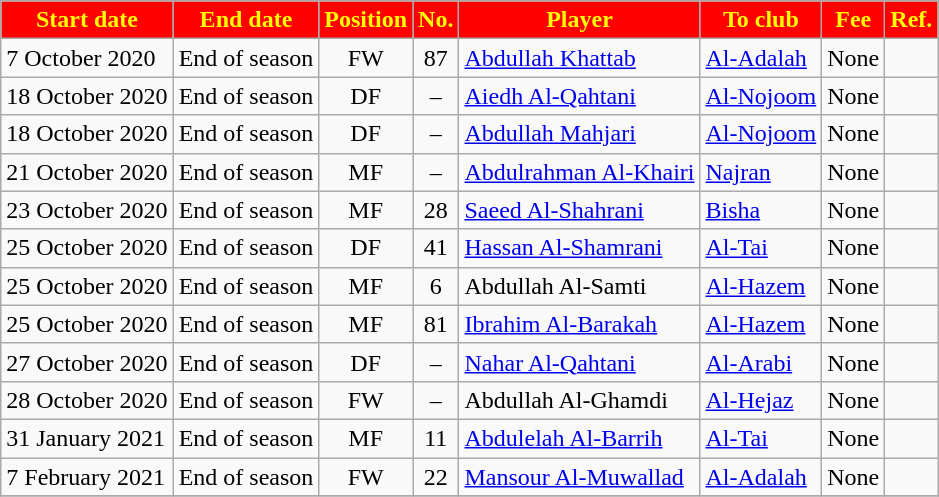<table class="wikitable sortable">
<tr>
<th style="background:red; color:yellow;"><strong>Start date</strong></th>
<th style="background:red; color:yellow;"><strong>End date</strong></th>
<th style="background:red; color:yellow;"><strong>Position</strong></th>
<th style="background:red; color:yellow;"><strong>No.</strong></th>
<th style="background:red; color:yellow;"><strong>Player</strong></th>
<th style="background:red; color:yellow;"><strong>To club</strong></th>
<th style="background:red; color:yellow;"><strong>Fee</strong></th>
<th style="background:red; color:yellow;"><strong>Ref.</strong></th>
</tr>
<tr>
<td>7 October 2020</td>
<td>End of season</td>
<td style="text-align:center;">FW</td>
<td style="text-align:center;">87</td>
<td style="text-align:left;"> <a href='#'>Abdullah Khattab</a></td>
<td style="text-align:left;"> <a href='#'>Al-Adalah</a></td>
<td>None</td>
<td></td>
</tr>
<tr>
<td>18 October 2020</td>
<td>End of season</td>
<td style="text-align:center;">DF</td>
<td style="text-align:center;">–</td>
<td style="text-align:left;"> <a href='#'>Aiedh Al-Qahtani</a></td>
<td style="text-align:left;"> <a href='#'>Al-Nojoom</a></td>
<td>None</td>
<td></td>
</tr>
<tr>
<td>18 October 2020</td>
<td>End of season</td>
<td style="text-align:center;">DF</td>
<td style="text-align:center;">–</td>
<td style="text-align:left;"> <a href='#'>Abdullah Mahjari</a></td>
<td style="text-align:left;"> <a href='#'>Al-Nojoom</a></td>
<td>None</td>
<td></td>
</tr>
<tr>
<td>21 October 2020</td>
<td>End of season</td>
<td style="text-align:center;">MF</td>
<td style="text-align:center;">–</td>
<td style="text-align:left;"> <a href='#'>Abdulrahman Al-Khairi</a></td>
<td style="text-align:left;"> <a href='#'>Najran</a></td>
<td>None</td>
<td></td>
</tr>
<tr>
<td>23 October 2020</td>
<td>End of season</td>
<td style="text-align:center;">MF</td>
<td style="text-align:center;">28</td>
<td style="text-align:left;"> <a href='#'>Saeed Al-Shahrani</a></td>
<td style="text-align:left;"> <a href='#'>Bisha</a></td>
<td>None</td>
<td></td>
</tr>
<tr>
<td>25 October 2020</td>
<td>End of season</td>
<td style="text-align:center;">DF</td>
<td style="text-align:center;">41</td>
<td style="text-align:left;"> <a href='#'>Hassan Al-Shamrani</a></td>
<td style="text-align:left;"> <a href='#'>Al-Tai</a></td>
<td>None</td>
<td></td>
</tr>
<tr>
<td>25 October 2020</td>
<td>End of season</td>
<td style="text-align:center;">MF</td>
<td style="text-align:center;">6</td>
<td style="text-align:left;"> Abdullah Al-Samti</td>
<td style="text-align:left;"> <a href='#'>Al-Hazem</a></td>
<td>None</td>
<td></td>
</tr>
<tr>
<td>25 October 2020</td>
<td>End of season</td>
<td style="text-align:center;">MF</td>
<td style="text-align:center;">81</td>
<td style="text-align:left;"> <a href='#'>Ibrahim Al-Barakah</a></td>
<td style="text-align:left;"> <a href='#'>Al-Hazem</a></td>
<td>None</td>
<td></td>
</tr>
<tr>
<td>27 October 2020</td>
<td>End of season</td>
<td style="text-align:center;">DF</td>
<td style="text-align:center;">–</td>
<td style="text-align:left;"> <a href='#'>Nahar Al-Qahtani</a></td>
<td style="text-align:left;"> <a href='#'>Al-Arabi</a></td>
<td>None</td>
<td></td>
</tr>
<tr>
<td>28 October 2020</td>
<td>End of season</td>
<td style="text-align:center;">FW</td>
<td style="text-align:center;">–</td>
<td style="text-align:left;"> Abdullah Al-Ghamdi</td>
<td style="text-align:left;"> <a href='#'>Al-Hejaz</a></td>
<td>None</td>
<td></td>
</tr>
<tr>
<td>31 January 2021</td>
<td>End of season</td>
<td style="text-align:center;">MF</td>
<td style="text-align:center;">11</td>
<td style="text-align:left;"> <a href='#'>Abdulelah Al-Barrih</a></td>
<td style="text-align:left;"> <a href='#'>Al-Tai</a></td>
<td>None</td>
<td></td>
</tr>
<tr>
<td>7 February 2021</td>
<td>End of season</td>
<td style="text-align:center;">FW</td>
<td style="text-align:center;">22</td>
<td style="text-align:left;"> <a href='#'>Mansour Al-Muwallad</a></td>
<td style="text-align:left;"> <a href='#'>Al-Adalah</a></td>
<td>None</td>
<td></td>
</tr>
<tr>
</tr>
</table>
